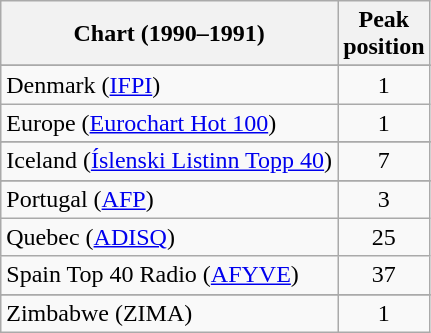<table class="wikitable sortable">
<tr>
<th>Chart (1990–1991)</th>
<th>Peak<br>position</th>
</tr>
<tr>
</tr>
<tr>
</tr>
<tr>
</tr>
<tr>
</tr>
<tr>
</tr>
<tr>
<td>Denmark (<a href='#'>IFPI</a>)</td>
<td style="text-align:center;">1</td>
</tr>
<tr>
<td>Europe (<a href='#'>Eurochart Hot 100</a>)</td>
<td style="text-align:center;">1</td>
</tr>
<tr>
</tr>
<tr>
</tr>
<tr>
<td>Iceland (<a href='#'>Íslenski Listinn Topp 40</a>)</td>
<td align="center">7</td>
</tr>
<tr>
</tr>
<tr>
</tr>
<tr>
</tr>
<tr>
</tr>
<tr>
</tr>
<tr>
<td>Portugal (<a href='#'>AFP</a>)</td>
<td align="center">3</td>
</tr>
<tr>
<td>Quebec (<a href='#'>ADISQ</a>)</td>
<td align="center">25</td>
</tr>
<tr>
<td>Spain Top 40 Radio (<a href='#'>AFYVE</a>)</td>
<td align="center">37</td>
</tr>
<tr>
</tr>
<tr>
</tr>
<tr>
</tr>
<tr>
</tr>
<tr>
</tr>
<tr>
<td>Zimbabwe (ZIMA)</td>
<td align="center">1</td>
</tr>
</table>
